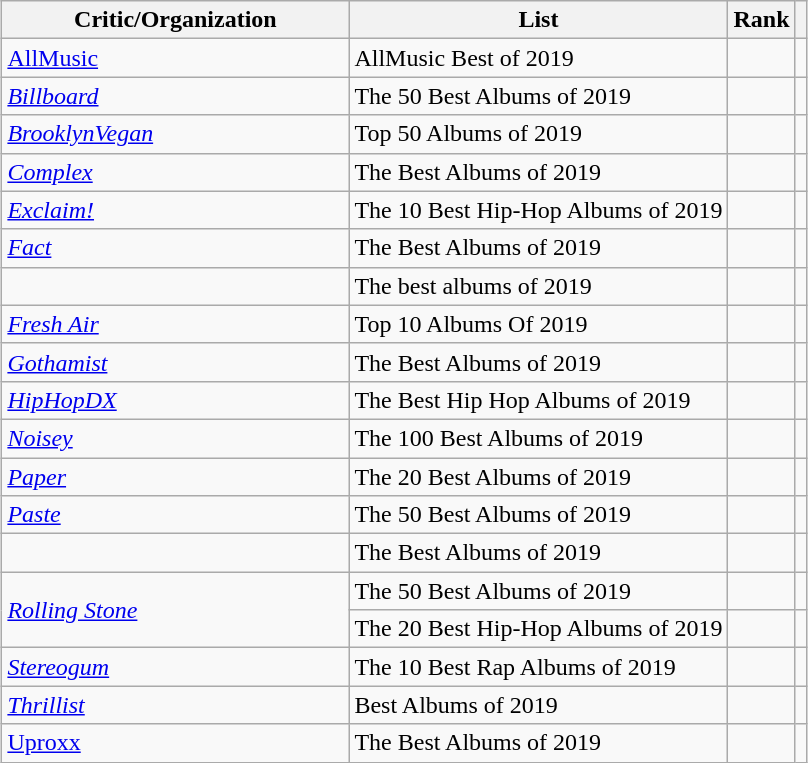<table class="wikitable sortable plainrowheaders" style="margin-left: auto; margin-right: auto; border: none;">
<tr>
<th scope="col" style="width:14em;">Critic/Organization</th>
<th scope="col">List</th>
<th scope="col">Rank</th>
<th scope="col" class="unsortable"></th>
</tr>
<tr>
<td><a href='#'>AllMusic</a></td>
<td>AllMusic Best of 2019</td>
<td></td>
<td></td>
</tr>
<tr>
<td><em><a href='#'>Billboard</a></em></td>
<td>The 50 Best Albums of 2019</td>
<td></td>
<td></td>
</tr>
<tr>
<td><em><a href='#'>BrooklynVegan</a></em></td>
<td>Top 50 Albums of 2019</td>
<td></td>
<td></td>
</tr>
<tr>
<td><em><a href='#'>Complex</a></em></td>
<td>The Best Albums of 2019</td>
<td></td>
<td></td>
</tr>
<tr>
<td><em><a href='#'>Exclaim!</a></em></td>
<td>The 10 Best Hip-Hop Albums of 2019</td>
<td></td>
<td></td>
</tr>
<tr>
<td><em><a href='#'>Fact</a></em></td>
<td>The Best Albums of 2019</td>
<td></td>
<td></td>
</tr>
<tr>
<td></td>
<td>The best albums of 2019</td>
<td></td>
<td></td>
</tr>
<tr>
<td><em><a href='#'>Fresh Air</a></em> </td>
<td>Top 10 Albums Of 2019</td>
<td></td>
<td></td>
</tr>
<tr>
<td><em><a href='#'>Gothamist</a></em></td>
<td>The Best Albums of 2019</td>
<td></td>
<td></td>
</tr>
<tr>
<td><em><a href='#'>HipHopDX</a></em></td>
<td>The Best Hip Hop Albums of 2019</td>
<td></td>
<td></td>
</tr>
<tr>
<td><em><a href='#'>Noisey</a></em></td>
<td>The 100 Best Albums of 2019</td>
<td></td>
<td></td>
</tr>
<tr>
<td><em><a href='#'>Paper</a></em></td>
<td>The 20 Best Albums of 2019</td>
<td></td>
<td></td>
</tr>
<tr>
<td><em><a href='#'>Paste</a></em></td>
<td>The 50 Best Albums of 2019</td>
<td></td>
<td></td>
</tr>
<tr>
<td></td>
<td>The Best Albums of 2019</td>
<td></td>
<td></td>
</tr>
<tr>
<td rowspan="2"><em><a href='#'>Rolling Stone</a></em></td>
<td>The 50 Best Albums of 2019</td>
<td></td>
<td></td>
</tr>
<tr>
<td>The 20 Best Hip-Hop Albums of 2019</td>
<td></td>
<td></td>
</tr>
<tr>
<td><em><a href='#'>Stereogum</a></em></td>
<td>The 10 Best Rap Albums of 2019</td>
<td></td>
<td></td>
</tr>
<tr>
<td><em><a href='#'>Thrillist</a></em></td>
<td>Best Albums of 2019</td>
<td></td>
<td></td>
</tr>
<tr>
<td rowspan="2"><a href='#'>Uproxx</a></td>
<td>The Best Albums of 2019</td>
<td></td>
<td></td>
</tr>
</table>
